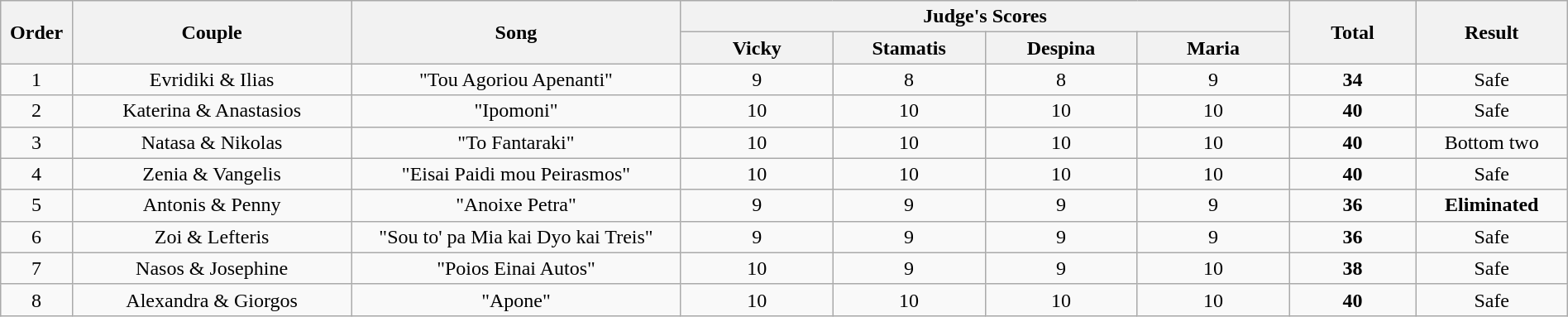<table class="wikitable sortable center" style="text-align:center; width:100%;">
<tr>
<th rowspan="2" style="width:01%;">Order</th>
<th rowspan="2" style="width:11%;">Couple</th>
<th rowspan="2" style="width:13%;">Song</th>
<th colspan="4" style="width:24%;">Judge's Scores</th>
<th rowspan="2" style="width:05%;">Total</th>
<th rowspan="2" style="width:05%;">Result</th>
</tr>
<tr>
<th style="width:06%;">Vicky</th>
<th style="width:06%;">Stamatis</th>
<th style="width:06%;">Despina</th>
<th style="width:06%;">Maria</th>
</tr>
<tr>
<td>1</td>
<td>Evridiki & Ilias</td>
<td>"Tou Agoriou Apenanti"</td>
<td>9</td>
<td>8</td>
<td>8</td>
<td>9</td>
<td><strong>34</strong></td>
<td>Safe</td>
</tr>
<tr>
<td>2</td>
<td>Katerina & Anastasios</td>
<td>"Ipomoni"</td>
<td>10</td>
<td>10</td>
<td>10</td>
<td>10</td>
<td><strong>40</strong></td>
<td>Safe</td>
</tr>
<tr>
<td>3</td>
<td>Natasa & Nikolas</td>
<td>"To Fantaraki"</td>
<td>10</td>
<td>10</td>
<td>10</td>
<td>10</td>
<td><strong>40</strong></td>
<td>Bottom two</td>
</tr>
<tr>
<td>4</td>
<td>Zenia & Vangelis</td>
<td>"Eisai Paidi mou Peirasmos"</td>
<td>10</td>
<td>10</td>
<td>10</td>
<td>10</td>
<td><strong>40</strong></td>
<td>Safe</td>
</tr>
<tr>
<td>5</td>
<td>Antonis & Penny</td>
<td>"Anoixe Petra"</td>
<td>9</td>
<td>9</td>
<td>9</td>
<td>9</td>
<td><strong>36</strong></td>
<td><strong>Eliminated</strong></td>
</tr>
<tr>
<td>6</td>
<td>Zoi & Lefteris</td>
<td>"Sou to' pa Mia kai Dyo kai Treis"</td>
<td>9</td>
<td>9</td>
<td>9</td>
<td>9</td>
<td><strong>36</strong></td>
<td>Safe</td>
</tr>
<tr>
<td>7</td>
<td>Nasos & Josephine</td>
<td>"Poios Einai Autos"</td>
<td>10</td>
<td>9</td>
<td>9</td>
<td>10</td>
<td><strong>38</strong></td>
<td>Safe</td>
</tr>
<tr>
<td>8</td>
<td>Alexandra & Giorgos</td>
<td>"Apone"</td>
<td>10</td>
<td>10</td>
<td>10</td>
<td>10</td>
<td><strong>40</strong></td>
<td>Safe</td>
</tr>
</table>
